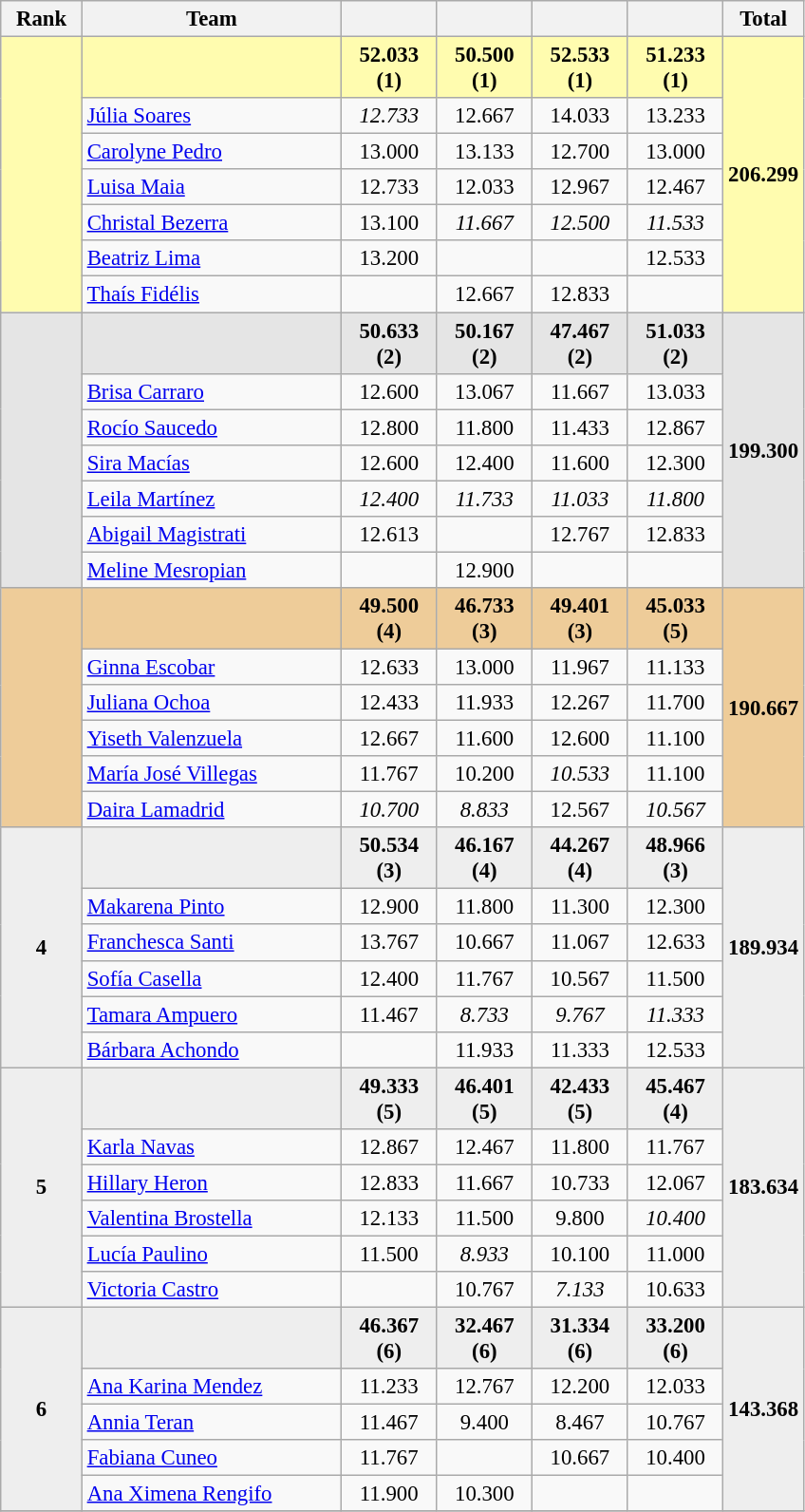<table class="wikitable sortable" style="text-align:center; font-size:95%">
<tr>
<th scope="col" style="width:50px;">Rank</th>
<th scope="col" style="width:175px;">Team</th>
<th scope="col" style="width:60px;"></th>
<th scope="col" style="width:60px;"></th>
<th scope="col" style="width:60px;"></th>
<th scope="col" style="width:60px;"></th>
<th>Total</th>
</tr>
<tr style="background:#fffcaf;">
<td rowspan="7"></td>
<td style="text-align:left;"></td>
<td><strong>52.033 (1)</strong></td>
<td><strong>50.500 (1)</strong></td>
<td><strong>52.533 (1)</strong></td>
<td><strong>51.233 (1)</strong></td>
<td rowspan="7"><strong>206.299</strong></td>
</tr>
<tr>
<td style="text-align:left;"><a href='#'>Júlia Soares</a></td>
<td><em>12.733</em></td>
<td>12.667</td>
<td>14.033</td>
<td>13.233</td>
</tr>
<tr>
<td style="text-align:left;"><a href='#'>Carolyne Pedro</a></td>
<td>13.000</td>
<td>13.133</td>
<td>12.700</td>
<td>13.000</td>
</tr>
<tr>
<td style="text-align:left;"><a href='#'>Luisa Maia</a></td>
<td>12.733</td>
<td>12.033</td>
<td>12.967</td>
<td>12.467</td>
</tr>
<tr>
<td style="text-align:left;"><a href='#'>Christal Bezerra</a></td>
<td>13.100</td>
<td><em>11.667</em></td>
<td><em>12.500</em></td>
<td><em>11.533</em></td>
</tr>
<tr>
<td style="text-align:left;"><a href='#'>Beatriz Lima</a></td>
<td>13.200</td>
<td></td>
<td></td>
<td>12.533</td>
</tr>
<tr>
<td style="text-align:left;"><a href='#'>Thaís Fidélis</a></td>
<td></td>
<td>12.667</td>
<td>12.833</td>
<td></td>
</tr>
<tr style="background:#e5e5e5;">
<td rowspan="7"></td>
<td style="text-align:left;"></td>
<td><strong>50.633 (2)</strong></td>
<td><strong>50.167 (2)</strong></td>
<td><strong>47.467 (2)</strong></td>
<td><strong>51.033 (2)</strong></td>
<td rowspan="7"><strong>199.300</strong></td>
</tr>
<tr>
<td style="text-align:left;"><a href='#'>Brisa Carraro</a></td>
<td>12.600</td>
<td>13.067</td>
<td>11.667</td>
<td>13.033</td>
</tr>
<tr>
<td style="text-align:left;"><a href='#'>Rocío Saucedo</a></td>
<td>12.800</td>
<td>11.800</td>
<td>11.433</td>
<td>12.867</td>
</tr>
<tr>
<td style="text-align:left;"><a href='#'>Sira Macías</a></td>
<td>12.600</td>
<td>12.400</td>
<td>11.600</td>
<td>12.300</td>
</tr>
<tr>
<td style="text-align:left;"><a href='#'>Leila Martínez</a></td>
<td><em>12.400</em></td>
<td><em>11.733</em></td>
<td><em>11.033</em></td>
<td><em>11.800</em></td>
</tr>
<tr>
<td style="text-align:left;"><a href='#'>Abigail Magistrati</a></td>
<td>12.613</td>
<td></td>
<td>12.767</td>
<td>12.833</td>
</tr>
<tr>
<td style="text-align:left;"><a href='#'>Meline Mesropian</a></td>
<td></td>
<td>12.900</td>
<td></td>
<td></td>
</tr>
<tr style="background:#ec9;">
<td rowspan="6"></td>
<td style="text-align:left;"></td>
<td><strong>49.500 (4)</strong></td>
<td><strong>46.733 (3)</strong></td>
<td><strong>49.401 (3)</strong></td>
<td><strong>45.033 (5)</strong></td>
<td rowspan="6"><strong>190.667</strong></td>
</tr>
<tr>
<td style="text-align:left;"><a href='#'>Ginna Escobar</a></td>
<td>12.633</td>
<td>13.000</td>
<td>11.967</td>
<td>11.133</td>
</tr>
<tr>
<td style="text-align:left;"><a href='#'>Juliana Ochoa</a></td>
<td>12.433</td>
<td>11.933</td>
<td>12.267</td>
<td>11.700</td>
</tr>
<tr>
<td style="text-align:left;"><a href='#'>Yiseth Valenzuela</a></td>
<td>12.667</td>
<td>11.600</td>
<td>12.600</td>
<td>11.100</td>
</tr>
<tr>
<td style="text-align:left;"><a href='#'>María José Villegas</a></td>
<td>11.767</td>
<td>10.200</td>
<td><em>10.533</em></td>
<td>11.100</td>
</tr>
<tr>
<td style="text-align:left;"><a href='#'>Daira Lamadrid</a></td>
<td><em>10.700</em></td>
<td><em>8.833</em></td>
<td>12.567</td>
<td><em>10.567</em></td>
</tr>
<tr style="background:#eee;">
<td rowspan="6"><strong>4</strong></td>
<td style="text-align:left;"></td>
<td><strong>50.534 (3)</strong></td>
<td><strong>46.167 (4)</strong></td>
<td><strong>44.267 (4)</strong></td>
<td><strong>48.966 (3)</strong></td>
<td rowspan="6"><strong>189.934</strong></td>
</tr>
<tr>
<td style="text-align:left;"><a href='#'>Makarena Pinto</a></td>
<td>12.900</td>
<td>11.800</td>
<td>11.300</td>
<td>12.300</td>
</tr>
<tr>
<td style="text-align:left;"><a href='#'>Franchesca Santi</a></td>
<td>13.767</td>
<td>10.667</td>
<td>11.067</td>
<td>12.633</td>
</tr>
<tr>
<td style="text-align:left;"><a href='#'>Sofía Casella</a></td>
<td>12.400</td>
<td>11.767</td>
<td>10.567</td>
<td>11.500</td>
</tr>
<tr>
<td style="text-align:left;"><a href='#'>Tamara Ampuero</a></td>
<td>11.467</td>
<td><em>8.733</em></td>
<td><em>9.767</em></td>
<td><em>11.333</em></td>
</tr>
<tr>
<td style="text-align:left;"><a href='#'>Bárbara Achondo</a></td>
<td></td>
<td>11.933</td>
<td>11.333</td>
<td>12.533</td>
</tr>
<tr style="background:#eee;">
<td rowspan="6"><strong>5</strong></td>
<td style="text-align:left;"></td>
<td><strong>49.333 (5)</strong></td>
<td><strong>46.401 (5)</strong></td>
<td><strong>42.433 (5)</strong></td>
<td><strong>45.467 (4)</strong></td>
<td rowspan="6"><strong>183.634</strong></td>
</tr>
<tr>
<td style="text-align:left;"><a href='#'>Karla Navas</a></td>
<td>12.867</td>
<td>12.467</td>
<td>11.800</td>
<td>11.767</td>
</tr>
<tr>
<td style="text-align:left;"><a href='#'>Hillary Heron</a></td>
<td>12.833</td>
<td>11.667</td>
<td>10.733</td>
<td>12.067</td>
</tr>
<tr>
<td style="text-align:left;"><a href='#'>Valentina Brostella</a></td>
<td>12.133</td>
<td>11.500</td>
<td>9.800</td>
<td><em>10.400</em></td>
</tr>
<tr>
<td style="text-align:left;"><a href='#'>Lucía Paulino</a></td>
<td>11.500</td>
<td><em>8.933</em></td>
<td>10.100</td>
<td>11.000</td>
</tr>
<tr>
<td style="text-align:left;"><a href='#'>Victoria Castro</a></td>
<td></td>
<td>10.767</td>
<td><em>7.133</em></td>
<td>10.633</td>
</tr>
<tr style="background:#eee;">
<td rowspan="5"><strong>6</strong></td>
<td style="text-align:left;"></td>
<td><strong>46.367 (6)</strong></td>
<td><strong>32.467 (6)</strong></td>
<td><strong>31.334 (6)</strong></td>
<td><strong>33.200 (6)</strong></td>
<td rowspan="5"><strong>143.368</strong></td>
</tr>
<tr>
<td style="text-align:left;"><a href='#'>Ana Karina Mendez</a></td>
<td>11.233</td>
<td>12.767</td>
<td>12.200</td>
<td>12.033</td>
</tr>
<tr>
<td style="text-align:left;"><a href='#'>Annia Teran</a></td>
<td>11.467</td>
<td>9.400</td>
<td>8.467</td>
<td>10.767</td>
</tr>
<tr>
<td style="text-align:left;"><a href='#'>Fabiana Cuneo</a></td>
<td>11.767</td>
<td></td>
<td>10.667</td>
<td>10.400</td>
</tr>
<tr>
<td style="text-align:left;"><a href='#'>Ana Ximena Rengifo</a></td>
<td>11.900</td>
<td>10.300</td>
<td></td>
<td></td>
</tr>
<tr>
</tr>
</table>
